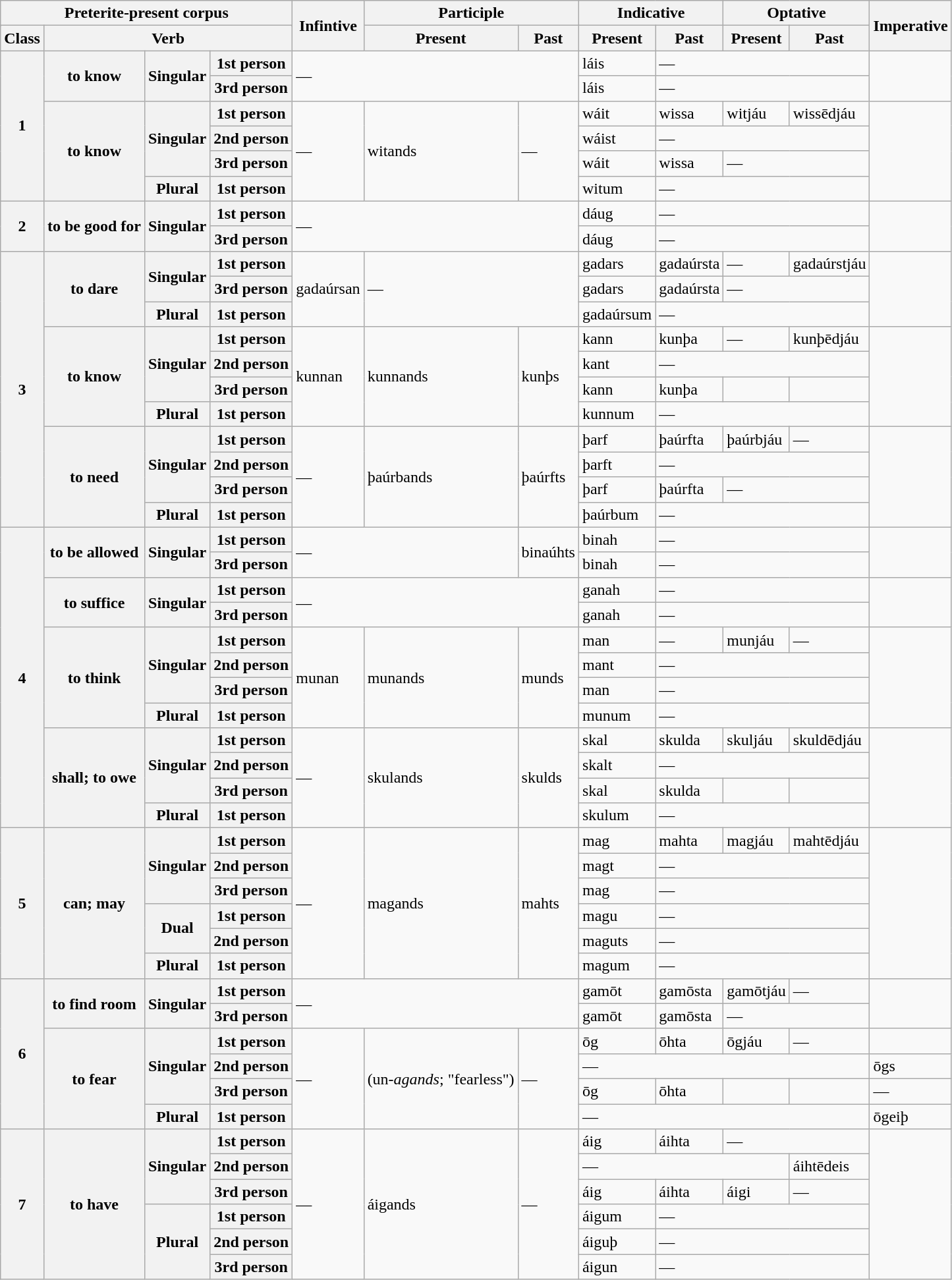<table class="wikitable mw-collapsible mw-collapsed">
<tr>
<th colspan="4" rowspan="2">Preterite-present corpus</th>
<th rowspan="3">Infintive</th>
<th colspan="2">Participle</th>
<th colspan="2">Indicative</th>
<th colspan="2">Optative</th>
<th rowspan="3">Imperative</th>
</tr>
<tr>
<th rowspan="2">Present</th>
<th rowspan="2">Past</th>
<th rowspan="2">Present</th>
<th rowspan="2">Past</th>
<th rowspan="2">Present</th>
<th rowspan="2">Past</th>
</tr>
<tr>
<th>Class</th>
<th colspan="3">Verb</th>
</tr>
<tr>
<th rowspan="6">1</th>
<th rowspan="2">to know</th>
<th rowspan="2">Singular</th>
<th>1st person</th>
<td colspan="3" rowspan="2">—</td>
<td>láis</td>
<td colspan="3">—</td>
<td rowspan="2"></td>
</tr>
<tr>
<th>3rd person</th>
<td>láis</td>
<td colspan="3">—</td>
</tr>
<tr>
<th rowspan="4">to know</th>
<th rowspan="3">Singular</th>
<th>1st person</th>
<td rowspan="4">—</td>
<td rowspan="4">witands</td>
<td rowspan="4">—</td>
<td>wáit</td>
<td>wissa</td>
<td>witjáu</td>
<td>wissēdjáu</td>
<td rowspan="4"></td>
</tr>
<tr>
<th>2nd person</th>
<td>wáist</td>
<td colspan="3">—</td>
</tr>
<tr>
<th>3rd person</th>
<td>wáit</td>
<td>wissa</td>
<td colspan="2">—</td>
</tr>
<tr>
<th>Plural</th>
<th>1st person</th>
<td>witum</td>
<td colspan="3">—</td>
</tr>
<tr>
<th rowspan="2">2</th>
<th rowspan="2">to be good for</th>
<th rowspan="2">Singular</th>
<th>1st person</th>
<td colspan="3" rowspan="2">—</td>
<td>dáug</td>
<td colspan="3">—</td>
<td rowspan="2"></td>
</tr>
<tr>
<th>3rd person</th>
<td>dáug</td>
<td colspan="3">—</td>
</tr>
<tr>
<th rowspan="11">3</th>
<th rowspan="3">to dare</th>
<th rowspan="2">Singular</th>
<th>1st person</th>
<td rowspan="3">gadaúrsan</td>
<td colspan="2" rowspan="3">—</td>
<td>gadars</td>
<td>gadaúrsta</td>
<td>—</td>
<td>gadaúrstjáu</td>
<td rowspan="3"></td>
</tr>
<tr>
<th>3rd person</th>
<td>gadars</td>
<td>gadaúrsta</td>
<td colspan="2">—</td>
</tr>
<tr>
<th>Plural</th>
<th>1st person</th>
<td>gadaúrsum</td>
<td colspan="3">—</td>
</tr>
<tr>
<th rowspan="4">to know</th>
<th rowspan="3">Singular</th>
<th>1st person</th>
<td rowspan="4">kunnan</td>
<td rowspan="4">kunnands</td>
<td rowspan="4">kunþs</td>
<td>kann</td>
<td>kunþa</td>
<td>—</td>
<td>kunþēdjáu</td>
<td rowspan="4"></td>
</tr>
<tr>
<th>2nd person</th>
<td>kant</td>
<td colspan="3">—</td>
</tr>
<tr>
<th>3rd person</th>
<td>kann</td>
<td>kunþa</td>
<td></td>
<td></td>
</tr>
<tr>
<th>Plural</th>
<th>1st person</th>
<td>kunnum</td>
<td colspan="3">—</td>
</tr>
<tr>
<th rowspan="4">to need</th>
<th rowspan="3">Singular</th>
<th>1st person</th>
<td rowspan="4">—</td>
<td rowspan="4">þaúrbands</td>
<td rowspan="4">þaúrfts</td>
<td>þarf</td>
<td>þaúrfta</td>
<td>þaúrbjáu</td>
<td>—</td>
<td rowspan="4"></td>
</tr>
<tr>
<th>2nd person</th>
<td>þarft</td>
<td colspan="3">—</td>
</tr>
<tr>
<th>3rd person</th>
<td>þarf</td>
<td>þaúrfta</td>
<td colspan="2">—</td>
</tr>
<tr>
<th>Plural</th>
<th>1st person</th>
<td>þaúrbum</td>
<td colspan="3">—</td>
</tr>
<tr>
<th rowspan="12">4</th>
<th rowspan="2">to be allowed</th>
<th rowspan="2">Singular</th>
<th>1st person</th>
<td colspan="2" rowspan="2">—</td>
<td rowspan="2">binaúhts</td>
<td>binah</td>
<td colspan="3">—</td>
<td rowspan="2"></td>
</tr>
<tr>
<th>3rd person</th>
<td>binah</td>
<td colspan="3">—</td>
</tr>
<tr>
<th rowspan="2">to suffice</th>
<th rowspan="2">Singular</th>
<th>1st person</th>
<td colspan="3" rowspan="2">—</td>
<td>ganah</td>
<td colspan="3">—</td>
<td rowspan="2"></td>
</tr>
<tr>
<th>3rd person</th>
<td>ganah</td>
<td colspan="3">—</td>
</tr>
<tr>
<th rowspan="4">to think</th>
<th rowspan="3">Singular</th>
<th>1st person</th>
<td rowspan="4">munan</td>
<td rowspan="4">munands</td>
<td rowspan="4">munds</td>
<td>man</td>
<td>—</td>
<td>munjáu</td>
<td>—</td>
<td rowspan="4"></td>
</tr>
<tr>
<th>2nd person</th>
<td>mant</td>
<td colspan="3">—</td>
</tr>
<tr>
<th>3rd person</th>
<td>man</td>
<td colspan="3">—</td>
</tr>
<tr>
<th>Plural</th>
<th>1st person</th>
<td>munum</td>
<td colspan="3">—</td>
</tr>
<tr>
<th rowspan="4">shall; to owe</th>
<th rowspan="3">Singular</th>
<th>1st person</th>
<td rowspan="4">—</td>
<td rowspan="4">skulands</td>
<td rowspan="4">skulds</td>
<td>skal</td>
<td>skulda</td>
<td>skuljáu</td>
<td>skuldēdjáu</td>
<td rowspan="4"></td>
</tr>
<tr>
<th>2nd person</th>
<td>skalt</td>
<td colspan="3">—</td>
</tr>
<tr>
<th>3rd person</th>
<td>skal</td>
<td>skulda</td>
<td></td>
<td></td>
</tr>
<tr>
<th>Plural</th>
<th>1st person</th>
<td>skulum</td>
<td colspan="3">—</td>
</tr>
<tr>
<th rowspan="6">5</th>
<th rowspan="6">can; may</th>
<th rowspan="3">Singular</th>
<th>1st person</th>
<td rowspan="6">—</td>
<td rowspan="6">magands</td>
<td rowspan="6">mahts</td>
<td>mag</td>
<td>mahta</td>
<td>magjáu</td>
<td>mahtēdjáu</td>
<td rowspan="6"></td>
</tr>
<tr>
<th>2nd person</th>
<td>magt</td>
<td colspan="3">—</td>
</tr>
<tr>
<th>3rd person</th>
<td>mag</td>
<td colspan="3">—</td>
</tr>
<tr>
<th rowspan="2">Dual</th>
<th>1st person</th>
<td>magu</td>
<td colspan="3">—</td>
</tr>
<tr>
<th>2nd person</th>
<td>maguts</td>
<td colspan="3">—</td>
</tr>
<tr>
<th>Plural</th>
<th>1st person</th>
<td>magum</td>
<td colspan="3">—</td>
</tr>
<tr>
<th rowspan="6">6</th>
<th rowspan="2">to find room</th>
<th rowspan="2">Singular</th>
<th>1st person</th>
<td colspan="3" rowspan="2">—</td>
<td>gamōt</td>
<td>gamōsta</td>
<td>gamōtjáu</td>
<td>—</td>
<td rowspan="2"></td>
</tr>
<tr>
<th>3rd person</th>
<td>gamōt</td>
<td>gamōsta</td>
<td colspan="2">—</td>
</tr>
<tr>
<th rowspan="4">to fear</th>
<th rowspan="3">Singular</th>
<th>1st person</th>
<td rowspan="4">—</td>
<td rowspan="4">(un-<em>agands</em>; "fearless")</td>
<td rowspan="4">—</td>
<td>ōg</td>
<td>ōhta</td>
<td>ōgjáu</td>
<td>—</td>
<td></td>
</tr>
<tr>
<th>2nd person</th>
<td colspan="4">—</td>
<td>ōgs</td>
</tr>
<tr>
<th>3rd person</th>
<td>ōg</td>
<td>ōhta</td>
<td></td>
<td></td>
<td>—</td>
</tr>
<tr>
<th>Plural</th>
<th>1st person</th>
<td colspan="4">—</td>
<td>ōgeiþ</td>
</tr>
<tr>
<th rowspan="6">7</th>
<th rowspan="6">to have</th>
<th rowspan="3">Singular</th>
<th>1st person</th>
<td rowspan="6">—</td>
<td rowspan="6">áigands</td>
<td rowspan="6">—</td>
<td>áig</td>
<td>áihta</td>
<td colspan="2">—</td>
<td rowspan="6"></td>
</tr>
<tr>
<th>2nd person</th>
<td colspan="3">—</td>
<td>áihtēdeis</td>
</tr>
<tr>
<th>3rd person</th>
<td>áig</td>
<td>áihta</td>
<td>áigi</td>
<td>—</td>
</tr>
<tr>
<th rowspan="3">Plural</th>
<th>1st person</th>
<td>áigum</td>
<td colspan="3">—</td>
</tr>
<tr>
<th>2nd person</th>
<td>áiguþ</td>
<td colspan="3">—</td>
</tr>
<tr>
<th>3rd person</th>
<td>áigun</td>
<td colspan="3">—</td>
</tr>
</table>
